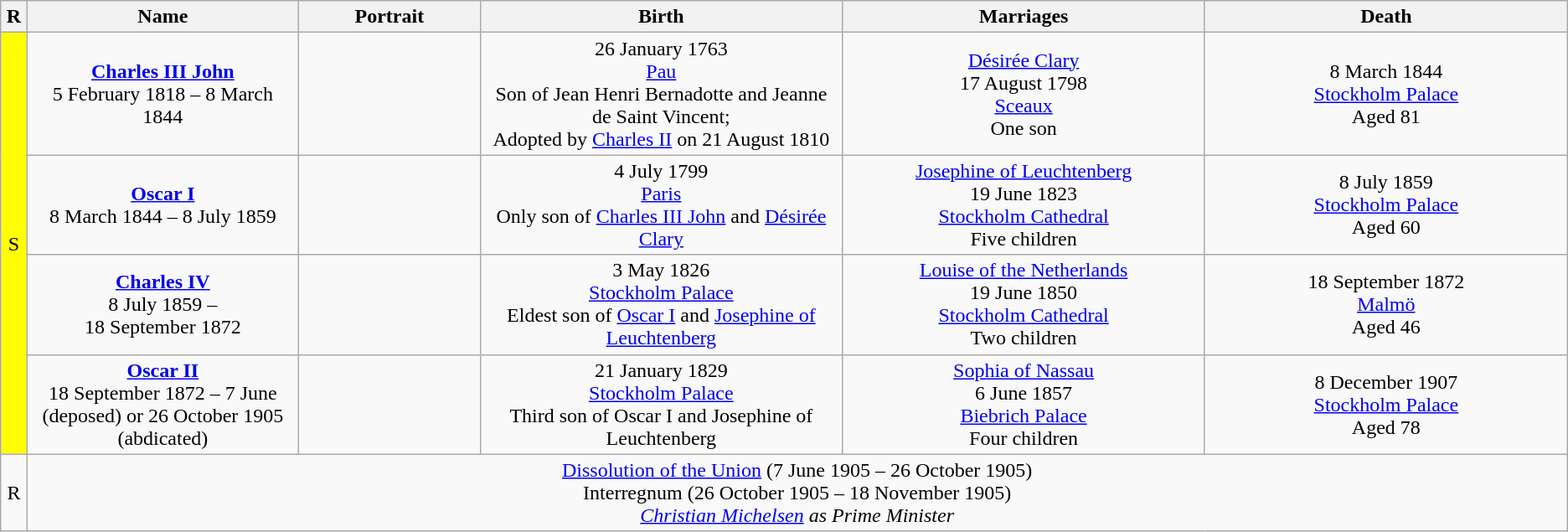<table style="text-align:center" class="wikitable">
<tr>
<th width=1%>R</th>
<th width=15%>Name</th>
<th width=10%>Portrait</th>
<th width=20%>Birth</th>
<th width=20%>Marriages</th>
<th width=20%>Death</th>
</tr>
<tr>
<td rowspan="4" style="background-color:#FF0; text-align:center">S</td>
<td><strong><a href='#'>Charles III John</a></strong><br>5 February 1818 – 8 March 1844<br></td>
<td></td>
<td>26 January 1763<br><a href='#'>Pau</a><br>Son of Jean Henri Bernadotte and Jeanne de Saint Vincent;<br>Adopted by <a href='#'>Charles II</a>
on 21 August 1810</td>
<td><a href='#'>Désirée Clary</a><br>17 August 1798<br><a href='#'>Sceaux</a><br>One son</td>
<td>8 March 1844<br><a href='#'>Stockholm Palace</a><br>Aged 81</td>
</tr>
<tr>
<td><strong><a href='#'>Oscar I</a></strong><br>8 March 1844 – 8 July 1859<br></td>
<td></td>
<td>4 July 1799<br><a href='#'>Paris</a><br>Only son of <a href='#'>Charles III John</a> and <a href='#'>Désirée Clary</a></td>
<td><a href='#'>Josephine of Leuchtenberg</a><br>19 June 1823<br><a href='#'>Stockholm Cathedral</a><br>Five children</td>
<td>8 July 1859<br><a href='#'>Stockholm Palace</a><br>Aged 60</td>
</tr>
<tr>
<td><strong><a href='#'>Charles IV</a></strong><br>8 July 1859 –<br>18 September 1872<br></td>
<td></td>
<td>3 May 1826<br><a href='#'>Stockholm Palace</a><br>Eldest son of <a href='#'>Oscar I</a> and <a href='#'>Josephine of Leuchtenberg</a></td>
<td><a href='#'>Louise of the Netherlands</a><br>19 June 1850<br><a href='#'>Stockholm Cathedral</a><br>Two children</td>
<td>18 September 1872<br><a href='#'>Malmö</a><br>Aged 46</td>
</tr>
<tr>
<td><strong><a href='#'>Oscar II</a></strong><br>18 September 1872 – 7 June (deposed) or 26 October 1905 (abdicated)<br></td>
<td></td>
<td>21 January 1829<br><a href='#'>Stockholm Palace</a><br>Third son of Oscar I and Josephine of Leuchtenberg</td>
<td><a href='#'>Sophia of Nassau</a><br>6 June 1857<br><a href='#'>Biebrich Palace</a><br>Four children</td>
<td>8 December 1907<br><a href='#'>Stockholm Palace</a><br>Aged 78</td>
</tr>
<tr>
<td>R</td>
<td align="center" colspan=5><a href='#'>Dissolution of the Union</a> (7 June 1905 – 26 October 1905)<br>Interregnum (26 October 1905 – 18 November 1905)<br><em><a href='#'>Christian Michelsen</a> as Prime Minister</em></td>
</tr>
</table>
